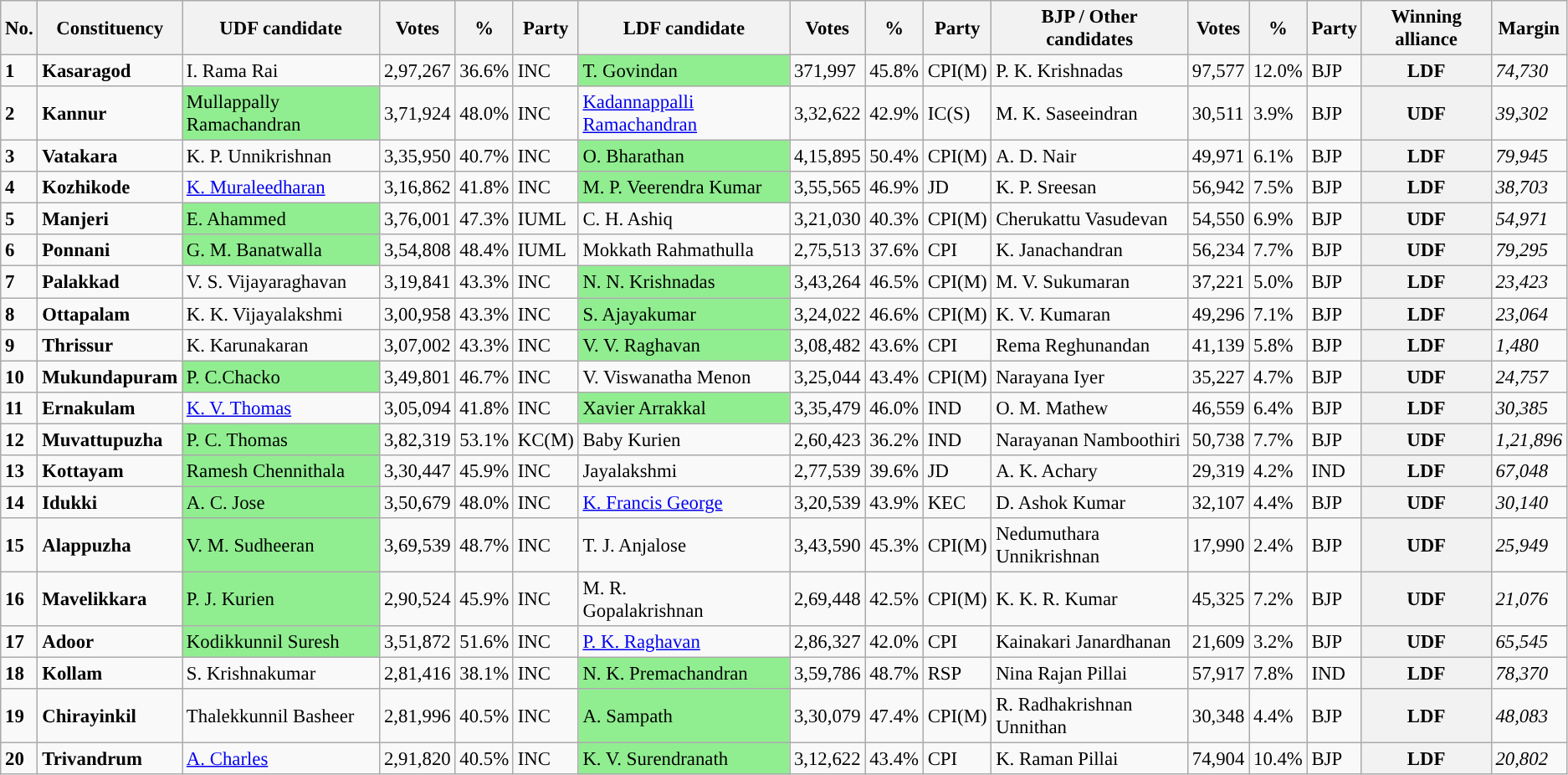<table class="wikitable sortable" style="font-size:95%;">
<tr>
<th>No.</th>
<th>Constituency</th>
<th>UDF candidate</th>
<th>Votes</th>
<th>%</th>
<th>Party</th>
<th>LDF candidate</th>
<th>Votes</th>
<th>%</th>
<th>Party</th>
<th>BJP / Other candidates</th>
<th>Votes</th>
<th>%</th>
<th>Party</th>
<th>Winning alliance</th>
<th>Margin</th>
</tr>
<tr>
<td><strong>1</strong></td>
<td><strong>Kasaragod</strong></td>
<td>I. Rama Rai</td>
<td>2,97,267</td>
<td>36.6%</td>
<td>INC</td>
<td style="background:lightgreen;">T. Govindan</td>
<td>371,997</td>
<td>45.8%</td>
<td>CPI(M)</td>
<td>P. K. Krishnadas</td>
<td>97,577</td>
<td>12.0%</td>
<td>BJP</td>
<th style="background:">LDF</th>
<td><em>74,730</em></td>
</tr>
<tr>
<td><strong>2</strong></td>
<td><strong>Kannur</strong></td>
<td style="background:lightgreen;">Mullappally Ramachandran</td>
<td>3,71,924</td>
<td>48.0%</td>
<td>INC</td>
<td><a href='#'>Kadannappalli Ramachandran</a></td>
<td>3,32,622</td>
<td>42.9%</td>
<td>IC(S)</td>
<td>M. K. Saseeindran</td>
<td>30,511</td>
<td>3.9%</td>
<td>BJP</td>
<th style="background:">UDF</th>
<td><em>39,302</em></td>
</tr>
<tr>
<td><strong>3</strong></td>
<td><strong>Vatakara</strong></td>
<td>K. P. Unnikrishnan</td>
<td>3,35,950</td>
<td>40.7%</td>
<td>INC</td>
<td style="background:lightgreen;">O. Bharathan</td>
<td>4,15,895</td>
<td>50.4%</td>
<td>CPI(M)</td>
<td>A. D. Nair</td>
<td>49,971</td>
<td>6.1%</td>
<td>BJP</td>
<th style="background:">LDF</th>
<td><em>79,945</em></td>
</tr>
<tr>
<td><strong>4</strong></td>
<td><strong>Kozhikode</strong></td>
<td><a href='#'>K. Muraleedharan</a></td>
<td>3,16,862</td>
<td>41.8%</td>
<td>INC</td>
<td style="background:lightgreen;">M. P. Veerendra Kumar</td>
<td>3,55,565</td>
<td>46.9%</td>
<td>JD</td>
<td>K. P. Sreesan</td>
<td>56,942</td>
<td>7.5%</td>
<td>BJP</td>
<th style="background:">LDF</th>
<td><em>38,703</em></td>
</tr>
<tr>
<td><strong>5</strong></td>
<td><strong>Manjeri</strong></td>
<td style="background:lightgreen;">E. Ahammed</td>
<td>3,76,001</td>
<td>47.3%</td>
<td>IUML</td>
<td>C. H. Ashiq</td>
<td>3,21,030</td>
<td>40.3%</td>
<td>CPI(M)</td>
<td>Cherukattu Vasudevan</td>
<td>54,550</td>
<td>6.9%</td>
<td>BJP</td>
<th style="background:">UDF</th>
<td><em>54,971</em></td>
</tr>
<tr>
<td><strong>6</strong></td>
<td><strong>Ponnani</strong></td>
<td style="background:lightgreen;">G. M. Banatwalla</td>
<td>3,54,808</td>
<td>48.4%</td>
<td>IUML</td>
<td>Mokkath Rahmathulla</td>
<td>2,75,513</td>
<td>37.6%</td>
<td>CPI</td>
<td>K. Janachandran</td>
<td>56,234</td>
<td>7.7%</td>
<td>BJP</td>
<th style="background:">UDF</th>
<td><em>79,295</em></td>
</tr>
<tr>
<td><strong>7</strong></td>
<td><strong>Palakkad</strong></td>
<td>V. S. Vijayaraghavan</td>
<td>3,19,841</td>
<td>43.3%</td>
<td>INC</td>
<td style="background:lightgreen;">N. N. Krishnadas</td>
<td>3,43,264</td>
<td>46.5%</td>
<td>CPI(M)</td>
<td>M. V. Sukumaran</td>
<td>37,221</td>
<td>5.0%</td>
<td>BJP</td>
<th style="background:">LDF</th>
<td><em>23,423</em></td>
</tr>
<tr>
<td><strong>8</strong></td>
<td><strong>Ottapalam</strong></td>
<td>K. K. Vijayalakshmi</td>
<td>3,00,958</td>
<td>43.3%</td>
<td>INC</td>
<td style="background:lightgreen;">S. Ajayakumar</td>
<td>3,24,022</td>
<td>46.6%</td>
<td>CPI(M)</td>
<td>K. V. Kumaran</td>
<td>49,296</td>
<td>7.1%</td>
<td>BJP</td>
<th style="background:">LDF</th>
<td><em>23,064</em></td>
</tr>
<tr>
<td><strong>9</strong></td>
<td><strong>Thrissur</strong></td>
<td>K. Karunakaran</td>
<td>3,07,002</td>
<td>43.3%</td>
<td>INC</td>
<td style="background:lightgreen;">V. V. Raghavan</td>
<td>3,08,482</td>
<td>43.6%</td>
<td>CPI</td>
<td>Rema Reghunandan</td>
<td>41,139</td>
<td>5.8%</td>
<td>BJP</td>
<th style="background:">LDF</th>
<td><em>1,480</em></td>
</tr>
<tr>
<td><strong>10</strong></td>
<td><strong>Mukundapuram</strong></td>
<td style="background:lightgreen;">P. C.Chacko</td>
<td>3,49,801</td>
<td>46.7%</td>
<td>INC</td>
<td>V. Viswanatha Menon</td>
<td>3,25,044</td>
<td>43.4%</td>
<td>CPI(M)</td>
<td>Narayana Iyer</td>
<td>35,227</td>
<td>4.7%</td>
<td>BJP</td>
<th style="background:">UDF</th>
<td><em>24,757</em></td>
</tr>
<tr>
<td><strong>11</strong></td>
<td><strong>Ernakulam</strong></td>
<td><a href='#'>K. V. Thomas</a></td>
<td>3,05,094</td>
<td>41.8%</td>
<td>INC</td>
<td style="background:lightgreen;">Xavier Arrakkal</td>
<td>3,35,479</td>
<td>46.0%</td>
<td>IND</td>
<td>O. M. Mathew</td>
<td>46,559</td>
<td>6.4%</td>
<td>BJP</td>
<th style="background:">LDF</th>
<td><em>30,385</em></td>
</tr>
<tr>
<td><strong>12</strong></td>
<td><strong>Muvattupuzha</strong></td>
<td style="background:lightgreen;">P. C. Thomas</td>
<td>3,82,319</td>
<td>53.1%</td>
<td>KC(M)</td>
<td>Baby Kurien</td>
<td>2,60,423</td>
<td>36.2%</td>
<td>IND</td>
<td>Narayanan Namboothiri</td>
<td>50,738</td>
<td>7.7%</td>
<td>BJP</td>
<th style="background:">UDF</th>
<td><em>1,21,896</em></td>
</tr>
<tr>
<td><strong>13</strong></td>
<td><strong>Kottayam</strong></td>
<td style="background:lightgreen;">Ramesh Chennithala</td>
<td>3,30,447</td>
<td>45.9%</td>
<td>INC</td>
<td>Jayalakshmi</td>
<td>2,77,539</td>
<td>39.6%</td>
<td>JD</td>
<td>A. K. Achary</td>
<td>29,319</td>
<td>4.2%</td>
<td>IND</td>
<th style="background:">LDF</th>
<td><em>67,048</em></td>
</tr>
<tr>
<td><strong>14</strong></td>
<td><strong>Idukki</strong></td>
<td style="background:lightgreen;">A. C. Jose</td>
<td>3,50,679</td>
<td>48.0%</td>
<td>INC</td>
<td><a href='#'>K. Francis George</a></td>
<td>3,20,539</td>
<td>43.9%</td>
<td>KEC</td>
<td>D. Ashok Kumar</td>
<td>32,107</td>
<td>4.4%</td>
<td>BJP</td>
<th style="background:">UDF</th>
<td><em>30,140</em></td>
</tr>
<tr>
<td><strong>15</strong></td>
<td><strong>Alappuzha</strong></td>
<td style="background:lightgreen;">V. M. Sudheeran</td>
<td>3,69,539</td>
<td>48.7%</td>
<td>INC</td>
<td>T. J. Anjalose</td>
<td>3,43,590</td>
<td>45.3%</td>
<td>CPI(M)</td>
<td>Nedumuthara Unnikrishnan</td>
<td>17,990</td>
<td>2.4%</td>
<td>BJP</td>
<th style="background:">UDF</th>
<td><em>25,949</em></td>
</tr>
<tr>
<td><strong>16</strong></td>
<td><strong>Mavelikkara</strong></td>
<td style="background:lightgreen;">P. J. Kurien</td>
<td>2,90,524</td>
<td>45.9%</td>
<td>INC</td>
<td>M. R.<br>Gopalakrishnan</td>
<td>2,69,448</td>
<td>42.5%</td>
<td>CPI(M)</td>
<td>K. K. R. Kumar</td>
<td>45,325</td>
<td>7.2%</td>
<td>BJP</td>
<th style="background:">UDF</th>
<td><em>21,076</em></td>
</tr>
<tr>
<td><strong>17</strong></td>
<td><strong>Adoor</strong></td>
<td style="background:lightgreen;">Kodikkunnil Suresh</td>
<td>3,51,872</td>
<td>51.6%</td>
<td>INC</td>
<td><a href='#'>P. K. Raghavan</a></td>
<td>2,86,327</td>
<td>42.0%</td>
<td>CPI</td>
<td>Kainakari Janardhanan</td>
<td>21,609</td>
<td>3.2%</td>
<td>BJP</td>
<th style="background:">UDF</th>
<td><em>65,545</em></td>
</tr>
<tr>
<td><strong>18</strong></td>
<td><strong>Kollam</strong></td>
<td>S. Krishnakumar</td>
<td>2,81,416</td>
<td>38.1%</td>
<td>INC</td>
<td style="background:lightgreen;">N. K. Premachandran</td>
<td>3,59,786</td>
<td>48.7%</td>
<td>RSP</td>
<td>Nina Rajan Pillai</td>
<td>57,917</td>
<td>7.8%</td>
<td>IND</td>
<th style="background:">LDF</th>
<td><em>78,370</em></td>
</tr>
<tr>
<td><strong>19</strong></td>
<td><strong>Chirayinkil</strong></td>
<td>Thalekkunnil Basheer</td>
<td>2,81,996</td>
<td>40.5%</td>
<td>INC</td>
<td style="background:lightgreen;">A. Sampath</td>
<td>3,30,079</td>
<td>47.4%</td>
<td>CPI(M)</td>
<td>R. Radhakrishnan Unnithan</td>
<td>30,348</td>
<td>4.4%</td>
<td>BJP</td>
<th style="background:">LDF</th>
<td><em>48,083</em></td>
</tr>
<tr>
<td><strong>20</strong></td>
<td><strong>Trivandrum</strong></td>
<td><a href='#'>A. Charles</a></td>
<td>2,91,820</td>
<td>40.5%</td>
<td>INC</td>
<td style="background:lightgreen;">K. V. Surendranath</td>
<td>3,12,622</td>
<td>43.4%</td>
<td>CPI</td>
<td>K. Raman Pillai</td>
<td>74,904</td>
<td>10.4%</td>
<td>BJP</td>
<th style="background:">LDF</th>
<td><em>20,802</em></td>
</tr>
</table>
